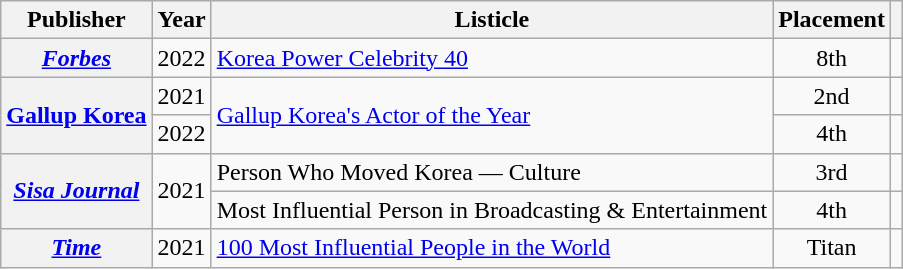<table class="wikitable plainrowheaders sortable" style="margin-right: 0;">
<tr>
<th scope="col">Publisher</th>
<th scope="col">Year</th>
<th scope="col">Listicle</th>
<th scope="col">Placement</th>
<th scope="col" class="unsortable"></th>
</tr>
<tr>
<th scope="row"><em><a href='#'>Forbes</a></em></th>
<td>2022</td>
<td><a href='#'>Korea Power Celebrity 40</a></td>
<td style="text-align:center">8th</td>
<td style="text-align:center"></td>
</tr>
<tr>
<th rowspan="2" scope="row"><a href='#'>Gallup Korea</a></th>
<td>2021</td>
<td rowspan="2"><a href='#'>Gallup Korea's Actor of the Year</a></td>
<td style="text-align:center">2nd</td>
<td style="text-align:center"></td>
</tr>
<tr>
<td>2022</td>
<td style="text-align:center">4th</td>
<td style="text-align:center"></td>
</tr>
<tr>
<th rowspan="2" scope="row"><em><a href='#'>Sisa Journal</a></em></th>
<td rowspan="2">2021</td>
<td>Person Who Moved Korea — Culture</td>
<td style="text-align:center">3rd</td>
<td style="text-align:center"></td>
</tr>
<tr>
<td>Most Influential Person in Broadcasting & Entertainment</td>
<td style="text-align:center">4th</td>
<td style="text-align:center"></td>
</tr>
<tr>
<th scope="row"><em><a href='#'>Time</a></em></th>
<td>2021</td>
<td><a href='#'>100 Most Influential People in the World</a></td>
<td style="text-align:center">Titan</td>
<td style="text-align:center"></td>
</tr>
</table>
